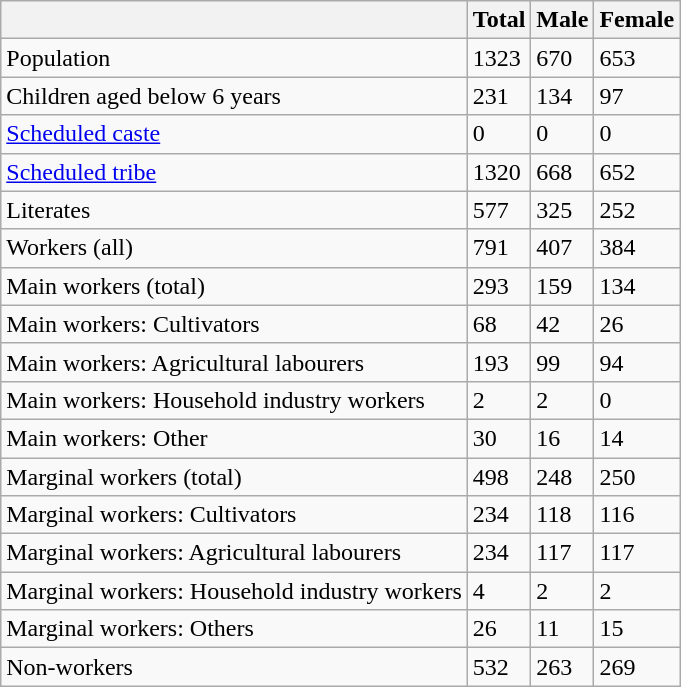<table class="wikitable sortable">
<tr>
<th></th>
<th>Total</th>
<th>Male</th>
<th>Female</th>
</tr>
<tr>
<td>Population</td>
<td>1323</td>
<td>670</td>
<td>653</td>
</tr>
<tr>
<td>Children aged below 6 years</td>
<td>231</td>
<td>134</td>
<td>97</td>
</tr>
<tr>
<td><a href='#'>Scheduled caste</a></td>
<td>0</td>
<td>0</td>
<td>0</td>
</tr>
<tr>
<td><a href='#'>Scheduled tribe</a></td>
<td>1320</td>
<td>668</td>
<td>652</td>
</tr>
<tr>
<td>Literates</td>
<td>577</td>
<td>325</td>
<td>252</td>
</tr>
<tr>
<td>Workers (all)</td>
<td>791</td>
<td>407</td>
<td>384</td>
</tr>
<tr>
<td>Main workers (total)</td>
<td>293</td>
<td>159</td>
<td>134</td>
</tr>
<tr>
<td>Main workers: Cultivators</td>
<td>68</td>
<td>42</td>
<td>26</td>
</tr>
<tr>
<td>Main workers: Agricultural labourers</td>
<td>193</td>
<td>99</td>
<td>94</td>
</tr>
<tr>
<td>Main workers: Household industry workers</td>
<td>2</td>
<td>2</td>
<td>0</td>
</tr>
<tr>
<td>Main workers: Other</td>
<td>30</td>
<td>16</td>
<td>14</td>
</tr>
<tr>
<td>Marginal workers (total)</td>
<td>498</td>
<td>248</td>
<td>250</td>
</tr>
<tr>
<td>Marginal workers: Cultivators</td>
<td>234</td>
<td>118</td>
<td>116</td>
</tr>
<tr>
<td>Marginal workers: Agricultural labourers</td>
<td>234</td>
<td>117</td>
<td>117</td>
</tr>
<tr>
<td>Marginal workers: Household industry workers</td>
<td>4</td>
<td>2</td>
<td>2</td>
</tr>
<tr>
<td>Marginal workers: Others</td>
<td>26</td>
<td>11</td>
<td>15</td>
</tr>
<tr>
<td>Non-workers</td>
<td>532</td>
<td>263</td>
<td>269</td>
</tr>
</table>
